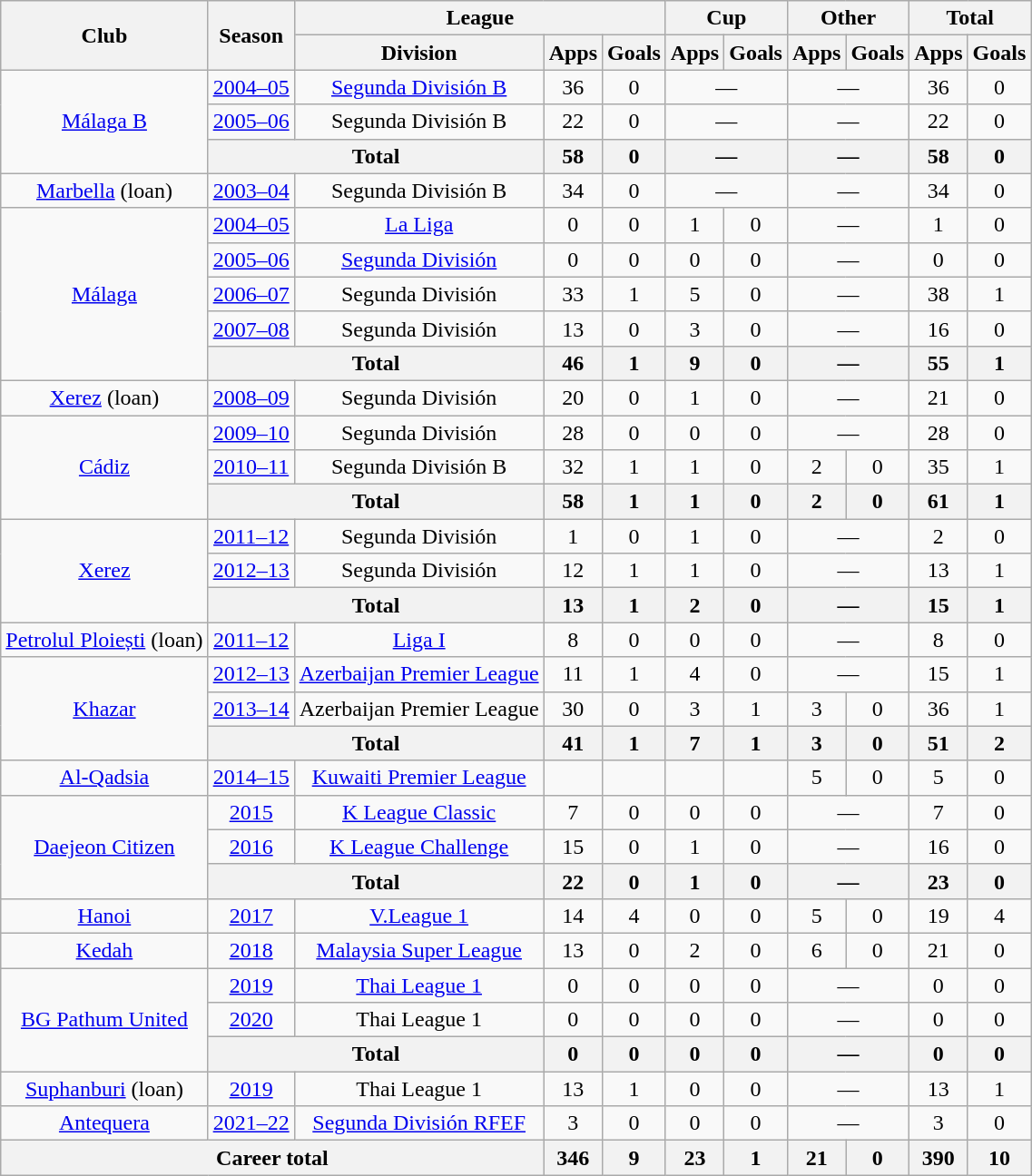<table class="wikitable" style="text-align: center;">
<tr>
<th rowspan="2">Club</th>
<th rowspan="2">Season</th>
<th colspan="3">League</th>
<th colspan="2">Cup</th>
<th colspan="2">Other</th>
<th colspan="2">Total</th>
</tr>
<tr>
<th>Division</th>
<th>Apps</th>
<th>Goals</th>
<th>Apps</th>
<th>Goals</th>
<th>Apps</th>
<th>Goals</th>
<th>Apps</th>
<th>Goals</th>
</tr>
<tr>
<td rowspan="3"><a href='#'>Málaga B</a></td>
<td><a href='#'>2004–05</a></td>
<td><a href='#'>Segunda División B</a></td>
<td>36</td>
<td>0</td>
<td colspan="2">—</td>
<td colspan="2">—</td>
<td>36</td>
<td>0</td>
</tr>
<tr>
<td><a href='#'>2005–06</a></td>
<td>Segunda División B</td>
<td>22</td>
<td>0</td>
<td colspan="2">—</td>
<td colspan="2">—</td>
<td>22</td>
<td>0</td>
</tr>
<tr>
<th colspan="2">Total</th>
<th>58</th>
<th>0</th>
<th colspan="2">—</th>
<th colspan="2">—</th>
<th>58</th>
<th>0</th>
</tr>
<tr>
<td><a href='#'>Marbella</a> (loan)</td>
<td><a href='#'>2003–04</a></td>
<td>Segunda División B</td>
<td>34</td>
<td>0</td>
<td colspan="2">—</td>
<td colspan="2">—</td>
<td>34</td>
<td>0</td>
</tr>
<tr>
<td rowspan="5"><a href='#'>Málaga</a></td>
<td><a href='#'>2004–05</a></td>
<td><a href='#'>La Liga</a></td>
<td>0</td>
<td>0</td>
<td>1</td>
<td>0</td>
<td colspan="2">—</td>
<td>1</td>
<td>0</td>
</tr>
<tr>
<td><a href='#'>2005–06</a></td>
<td><a href='#'>Segunda División</a></td>
<td>0</td>
<td>0</td>
<td>0</td>
<td>0</td>
<td colspan="2">—</td>
<td>0</td>
<td>0</td>
</tr>
<tr>
<td><a href='#'>2006–07</a></td>
<td>Segunda División</td>
<td>33</td>
<td>1</td>
<td>5</td>
<td>0</td>
<td colspan="2">—</td>
<td>38</td>
<td>1</td>
</tr>
<tr>
<td><a href='#'>2007–08</a></td>
<td>Segunda División</td>
<td>13</td>
<td>0</td>
<td>3</td>
<td>0</td>
<td colspan="2">—</td>
<td>16</td>
<td>0</td>
</tr>
<tr>
<th colspan="2">Total</th>
<th>46</th>
<th>1</th>
<th>9</th>
<th>0</th>
<th colspan="2">—</th>
<th>55</th>
<th>1</th>
</tr>
<tr>
<td><a href='#'>Xerez</a> (loan)</td>
<td><a href='#'>2008–09</a></td>
<td>Segunda División</td>
<td>20</td>
<td>0</td>
<td>1</td>
<td>0</td>
<td colspan="2">—</td>
<td>21</td>
<td>0</td>
</tr>
<tr>
<td rowspan="3"><a href='#'>Cádiz</a></td>
<td><a href='#'>2009–10</a></td>
<td>Segunda División</td>
<td>28</td>
<td>0</td>
<td>0</td>
<td>0</td>
<td colspan="2">—</td>
<td>28</td>
<td>0</td>
</tr>
<tr>
<td><a href='#'>2010–11</a></td>
<td>Segunda División B</td>
<td>32</td>
<td>1</td>
<td>1</td>
<td>0</td>
<td>2</td>
<td>0</td>
<td>35</td>
<td>1</td>
</tr>
<tr>
<th colspan="2">Total</th>
<th>58</th>
<th>1</th>
<th>1</th>
<th>0</th>
<th>2</th>
<th>0</th>
<th>61</th>
<th>1</th>
</tr>
<tr>
<td rowspan="3"><a href='#'>Xerez</a></td>
<td><a href='#'>2011–12</a></td>
<td>Segunda División</td>
<td>1</td>
<td>0</td>
<td>1</td>
<td>0</td>
<td colspan="2">—</td>
<td>2</td>
<td>0</td>
</tr>
<tr>
<td><a href='#'>2012–13</a></td>
<td>Segunda División</td>
<td>12</td>
<td>1</td>
<td>1</td>
<td>0</td>
<td colspan="2">—</td>
<td>13</td>
<td>1</td>
</tr>
<tr>
<th colspan="2">Total</th>
<th>13</th>
<th>1</th>
<th>2</th>
<th>0</th>
<th colspan="2">—</th>
<th>15</th>
<th>1</th>
</tr>
<tr>
<td rowspan="1"><a href='#'>Petrolul Ploiești</a> (loan)</td>
<td><a href='#'>2011–12</a></td>
<td><a href='#'>Liga I</a></td>
<td>8</td>
<td>0</td>
<td>0</td>
<td>0</td>
<td colspan="2">—</td>
<td>8</td>
<td>0</td>
</tr>
<tr>
<td rowspan="3"><a href='#'>Khazar</a></td>
<td><a href='#'>2012–13</a></td>
<td><a href='#'>Azerbaijan Premier League</a></td>
<td>11</td>
<td>1</td>
<td>4</td>
<td>0</td>
<td colspan="2">—</td>
<td>15</td>
<td>1</td>
</tr>
<tr>
<td><a href='#'>2013–14</a></td>
<td>Azerbaijan Premier League</td>
<td>30</td>
<td>0</td>
<td>3</td>
<td>1</td>
<td>3</td>
<td>0</td>
<td>36</td>
<td>1</td>
</tr>
<tr>
<th colspan="2">Total</th>
<th>41</th>
<th>1</th>
<th>7</th>
<th>1</th>
<th>3</th>
<th>0</th>
<th>51</th>
<th>2</th>
</tr>
<tr>
<td><a href='#'>Al-Qadsia</a></td>
<td><a href='#'>2014–15</a></td>
<td><a href='#'>Kuwaiti Premier League</a></td>
<td></td>
<td></td>
<td></td>
<td></td>
<td>5</td>
<td>0</td>
<td>5</td>
<td>0</td>
</tr>
<tr>
<td rowspan="3"><a href='#'>Daejeon Citizen</a></td>
<td><a href='#'>2015</a></td>
<td><a href='#'>K League Classic</a></td>
<td>7</td>
<td>0</td>
<td>0</td>
<td>0</td>
<td colspan="2">—</td>
<td>7</td>
<td>0</td>
</tr>
<tr>
<td><a href='#'>2016</a></td>
<td><a href='#'>K League Challenge</a></td>
<td>15</td>
<td>0</td>
<td>1</td>
<td>0</td>
<td colspan="2">—</td>
<td>16</td>
<td>0</td>
</tr>
<tr>
<th colspan="2">Total</th>
<th>22</th>
<th>0</th>
<th>1</th>
<th>0</th>
<th colspan="2">—</th>
<th>23</th>
<th>0</th>
</tr>
<tr>
<td><a href='#'>Hanoi</a></td>
<td><a href='#'>2017</a></td>
<td><a href='#'>V.League 1</a></td>
<td>14</td>
<td>4</td>
<td>0</td>
<td>0</td>
<td>5</td>
<td>0</td>
<td>19</td>
<td>4</td>
</tr>
<tr>
<td><a href='#'>Kedah</a></td>
<td><a href='#'>2018</a></td>
<td><a href='#'>Malaysia Super League</a></td>
<td>13</td>
<td>0</td>
<td>2</td>
<td>0</td>
<td>6</td>
<td>0</td>
<td>21</td>
<td>0</td>
</tr>
<tr>
<td rowspan="3"><a href='#'>BG Pathum United</a></td>
<td><a href='#'>2019</a></td>
<td><a href='#'>Thai League 1</a></td>
<td>0</td>
<td>0</td>
<td>0</td>
<td>0</td>
<td colspan="2">—</td>
<td>0</td>
<td>0</td>
</tr>
<tr>
<td><a href='#'>2020</a></td>
<td>Thai League 1</td>
<td>0</td>
<td>0</td>
<td>0</td>
<td>0</td>
<td colspan="2">—</td>
<td>0</td>
<td>0</td>
</tr>
<tr>
<th colspan="2">Total</th>
<th>0</th>
<th>0</th>
<th>0</th>
<th>0</th>
<th colspan="2">—</th>
<th>0</th>
<th>0</th>
</tr>
<tr>
<td><a href='#'>Suphanburi</a> (loan)</td>
<td><a href='#'>2019</a></td>
<td>Thai League 1</td>
<td>13</td>
<td>1</td>
<td>0</td>
<td>0</td>
<td colspan="2">—</td>
<td>13</td>
<td>1</td>
</tr>
<tr>
<td><a href='#'>Antequera</a></td>
<td><a href='#'>2021–22</a></td>
<td><a href='#'>Segunda División RFEF</a></td>
<td>3</td>
<td>0</td>
<td>0</td>
<td>0</td>
<td colspan="2">—</td>
<td>3</td>
<td>0</td>
</tr>
<tr>
<th colspan="3">Career total</th>
<th>346</th>
<th>9</th>
<th>23</th>
<th>1</th>
<th>21</th>
<th>0</th>
<th>390</th>
<th>10</th>
</tr>
</table>
